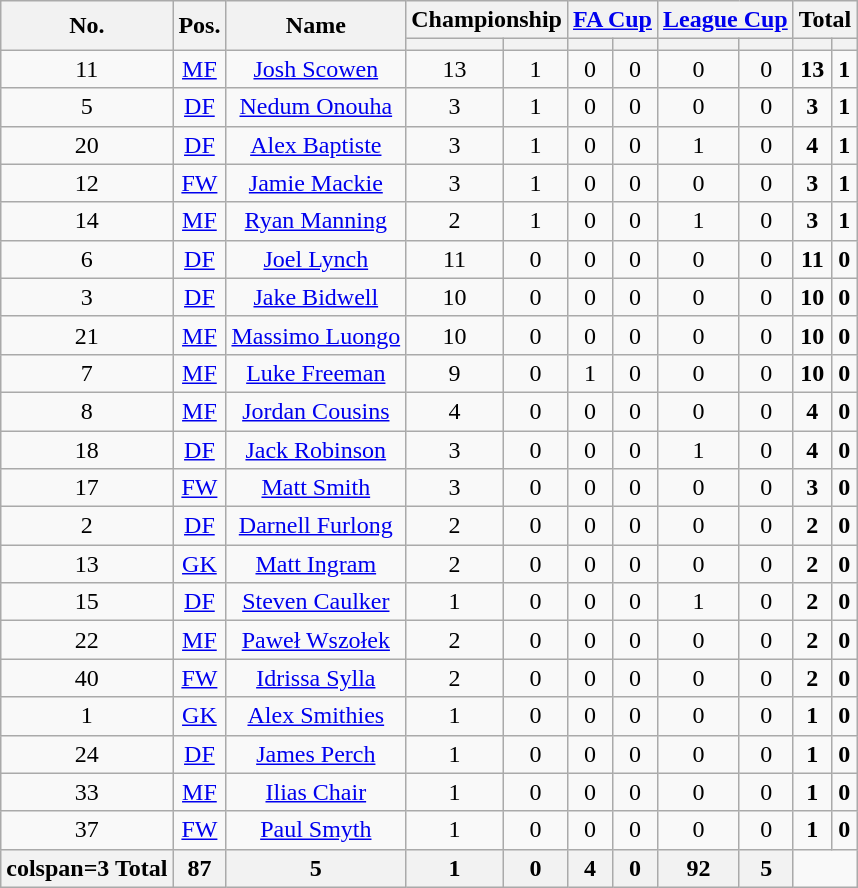<table class="wikitable sortable" style="text-align: center;">
<tr>
<th rowspan="2">No.</th>
<th rowspan="2">Pos.</th>
<th rowspan="2">Name</th>
<th colspan="2">Championship</th>
<th colspan="2"><a href='#'>FA Cup</a></th>
<th colspan="2"><a href='#'>League Cup</a></th>
<th colspan="2">Total</th>
</tr>
<tr>
<th></th>
<th></th>
<th></th>
<th></th>
<th></th>
<th></th>
<th></th>
<th></th>
</tr>
<tr>
<td>11</td>
<td><a href='#'>MF</a></td>
<td><a href='#'>Josh Scowen</a></td>
<td>13</td>
<td>1</td>
<td>0</td>
<td>0</td>
<td>0</td>
<td>0</td>
<td><strong>13</strong></td>
<td><strong>1</strong></td>
</tr>
<tr>
<td>5</td>
<td><a href='#'>DF</a></td>
<td><a href='#'>Nedum Onouha</a></td>
<td>3</td>
<td>1</td>
<td>0</td>
<td>0</td>
<td>0</td>
<td>0</td>
<td><strong>3</strong></td>
<td><strong>1</strong></td>
</tr>
<tr>
<td>20</td>
<td><a href='#'>DF</a></td>
<td><a href='#'>Alex Baptiste</a></td>
<td>3</td>
<td>1</td>
<td>0</td>
<td>0</td>
<td>1</td>
<td>0</td>
<td><strong>4</strong></td>
<td><strong>1</strong></td>
</tr>
<tr>
<td>12</td>
<td><a href='#'>FW</a></td>
<td><a href='#'>Jamie Mackie</a></td>
<td>3</td>
<td>1</td>
<td>0</td>
<td>0</td>
<td>0</td>
<td>0</td>
<td><strong>3</strong></td>
<td><strong>1</strong></td>
</tr>
<tr>
<td>14</td>
<td><a href='#'>MF</a></td>
<td><a href='#'>Ryan Manning</a></td>
<td>2</td>
<td>1</td>
<td>0</td>
<td>0</td>
<td>1</td>
<td>0</td>
<td><strong>3</strong></td>
<td><strong>1</strong></td>
</tr>
<tr>
<td>6</td>
<td><a href='#'>DF</a></td>
<td><a href='#'>Joel Lynch</a></td>
<td>11</td>
<td>0</td>
<td>0</td>
<td>0</td>
<td>0</td>
<td>0</td>
<td><strong>11</strong></td>
<td><strong>0</strong></td>
</tr>
<tr>
<td>3</td>
<td><a href='#'>DF</a></td>
<td><a href='#'>Jake Bidwell</a></td>
<td>10</td>
<td>0</td>
<td>0</td>
<td>0</td>
<td>0</td>
<td>0</td>
<td><strong>10</strong></td>
<td><strong>0</strong></td>
</tr>
<tr>
<td>21</td>
<td><a href='#'>MF</a></td>
<td><a href='#'>Massimo Luongo</a></td>
<td>10</td>
<td>0</td>
<td>0</td>
<td>0</td>
<td>0</td>
<td>0</td>
<td><strong>10</strong></td>
<td><strong>0</strong></td>
</tr>
<tr>
<td>7</td>
<td><a href='#'>MF</a></td>
<td><a href='#'>Luke Freeman</a></td>
<td>9</td>
<td>0</td>
<td>1</td>
<td>0</td>
<td>0</td>
<td>0</td>
<td><strong>10</strong></td>
<td><strong>0</strong></td>
</tr>
<tr>
<td>8</td>
<td><a href='#'>MF</a></td>
<td><a href='#'>Jordan Cousins</a></td>
<td>4</td>
<td>0</td>
<td>0</td>
<td>0</td>
<td>0</td>
<td>0</td>
<td><strong>4</strong></td>
<td><strong>0</strong></td>
</tr>
<tr>
<td>18</td>
<td><a href='#'>DF</a></td>
<td><a href='#'>Jack Robinson</a></td>
<td>3</td>
<td>0</td>
<td>0</td>
<td>0</td>
<td>1</td>
<td>0</td>
<td><strong>4</strong></td>
<td><strong>0</strong></td>
</tr>
<tr>
<td>17</td>
<td><a href='#'>FW</a></td>
<td><a href='#'>Matt Smith</a></td>
<td>3</td>
<td>0</td>
<td>0</td>
<td>0</td>
<td>0</td>
<td>0</td>
<td><strong>3</strong></td>
<td><strong>0</strong></td>
</tr>
<tr>
<td>2</td>
<td><a href='#'>DF</a></td>
<td><a href='#'>Darnell Furlong</a></td>
<td>2</td>
<td>0</td>
<td>0</td>
<td>0</td>
<td>0</td>
<td>0</td>
<td><strong>2</strong></td>
<td><strong>0</strong></td>
</tr>
<tr>
<td>13</td>
<td><a href='#'>GK</a></td>
<td><a href='#'>Matt Ingram</a></td>
<td>2</td>
<td>0</td>
<td>0</td>
<td>0</td>
<td>0</td>
<td>0</td>
<td><strong>2</strong></td>
<td><strong>0</strong></td>
</tr>
<tr>
<td>15</td>
<td><a href='#'>DF</a></td>
<td><a href='#'>Steven Caulker</a></td>
<td>1</td>
<td>0</td>
<td>0</td>
<td>0</td>
<td>1</td>
<td>0</td>
<td><strong>2</strong></td>
<td><strong>0</strong></td>
</tr>
<tr>
<td>22</td>
<td><a href='#'>MF</a></td>
<td><a href='#'>Paweł Wszołek</a></td>
<td>2</td>
<td>0</td>
<td>0</td>
<td>0</td>
<td>0</td>
<td>0</td>
<td><strong>2</strong></td>
<td><strong>0</strong></td>
</tr>
<tr>
<td>40</td>
<td><a href='#'>FW</a></td>
<td><a href='#'>Idrissa Sylla</a></td>
<td>2</td>
<td>0</td>
<td>0</td>
<td>0</td>
<td>0</td>
<td>0</td>
<td><strong>2</strong></td>
<td><strong>0</strong></td>
</tr>
<tr>
<td>1</td>
<td><a href='#'>GK</a></td>
<td><a href='#'>Alex Smithies</a></td>
<td>1</td>
<td>0</td>
<td>0</td>
<td>0</td>
<td>0</td>
<td>0</td>
<td><strong>1</strong></td>
<td><strong>0</strong></td>
</tr>
<tr>
<td>24</td>
<td><a href='#'>DF</a></td>
<td><a href='#'>James Perch</a></td>
<td>1</td>
<td>0</td>
<td>0</td>
<td>0</td>
<td>0</td>
<td>0</td>
<td><strong>1</strong></td>
<td><strong>0</strong></td>
</tr>
<tr>
<td>33</td>
<td><a href='#'>MF</a></td>
<td><a href='#'>Ilias Chair</a></td>
<td>1</td>
<td>0</td>
<td>0</td>
<td>0</td>
<td>0</td>
<td>0</td>
<td><strong>1</strong></td>
<td><strong>0</strong></td>
</tr>
<tr>
<td>37</td>
<td><a href='#'>FW</a></td>
<td><a href='#'>Paul Smyth</a></td>
<td>1</td>
<td>0</td>
<td>0</td>
<td>0</td>
<td>0</td>
<td>0</td>
<td><strong>1</strong></td>
<td><strong>0</strong></td>
</tr>
<tr>
<th>colspan=3 Total</th>
<th>87</th>
<th>5</th>
<th>1</th>
<th>0</th>
<th>4</th>
<th>0</th>
<th>92</th>
<th>5</th>
</tr>
</table>
